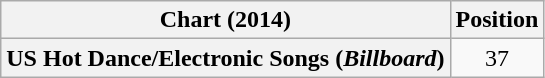<table class="wikitable plainrowheaders" style="text-align:center;">
<tr>
<th scope="col">Chart (2014)</th>
<th scope="col">Position</th>
</tr>
<tr>
<th scope="row">US Hot Dance/Electronic Songs (<em>Billboard</em>)</th>
<td>37</td>
</tr>
</table>
